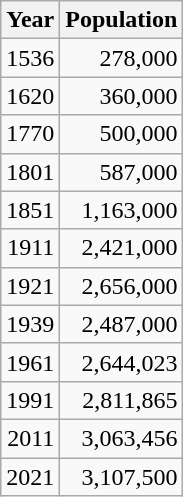<table class="wikitable" style="text-align:right;">
<tr>
<th>Year</th>
<th>Population</th>
</tr>
<tr>
<td>1536</td>
<td>278,000</td>
</tr>
<tr>
<td>1620</td>
<td>360,000</td>
</tr>
<tr>
<td>1770</td>
<td>500,000</td>
</tr>
<tr>
<td>1801</td>
<td>587,000</td>
</tr>
<tr>
<td>1851</td>
<td>1,163,000</td>
</tr>
<tr>
<td>1911</td>
<td>2,421,000</td>
</tr>
<tr>
<td>1921</td>
<td>2,656,000</td>
</tr>
<tr>
<td>1939</td>
<td>2,487,000</td>
</tr>
<tr>
<td>1961</td>
<td>2,644,023</td>
</tr>
<tr>
<td>1991</td>
<td>2,811,865</td>
</tr>
<tr>
<td>2011</td>
<td>3,063,456</td>
</tr>
<tr>
<td>2021</td>
<td>3,107,500</td>
</tr>
</table>
